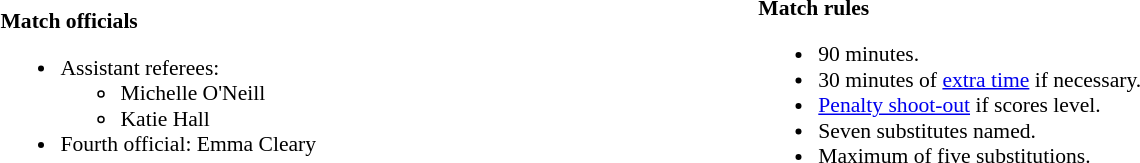<table style="width:100%; font-size:90%;">
<tr>
<td><br><strong>Match officials</strong><ul><li>Assistant referees:<ul><li>Michelle O'Neill</li><li>Katie Hall</li></ul></li><li>Fourth official: Emma Cleary</li></ul></td>
<td style="width:60%; vertical-align:top;"><br><strong>Match rules</strong><ul><li>90 minutes.</li><li>30 minutes of <a href='#'>extra time</a> if necessary.</li><li><a href='#'>Penalty shoot-out</a> if scores level.</li><li>Seven substitutes named.</li><li>Maximum of five substitutions.</li></ul></td>
</tr>
</table>
